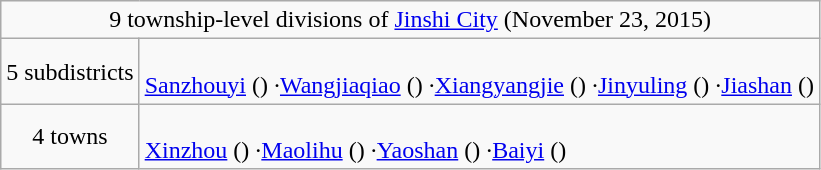<table class="wikitable">
<tr>
<td style="text-align:center;" colspan="2">9 township-level divisions of <a href='#'>Jinshi City</a> (November 23, 2015)</td>
</tr>
<tr align=left>
<td align=center>5 subdistricts</td>
<td><br><a href='#'>Sanzhouyi</a> ()
·<a href='#'>Wangjiaqiao</a> ()
·<a href='#'>Xiangyangjie</a> ()
·<a href='#'>Jinyuling</a> ()
·<a href='#'>Jiashan</a> ()</td>
</tr>
<tr align=left>
<td align=center>4 towns</td>
<td><br><a href='#'>Xinzhou</a> ()
·<a href='#'>Maolihu</a> ()
·<a href='#'>Yaoshan</a> ()
·<a href='#'>Baiyi</a> ()</td>
</tr>
</table>
